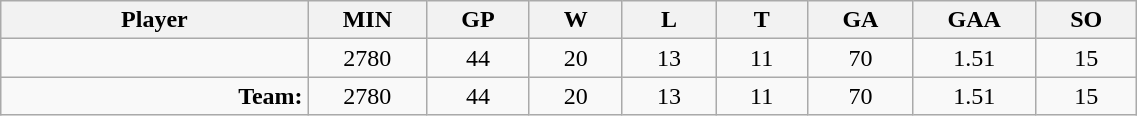<table class="wikitable sortable" width="60%">
<tr>
<th bgcolor="#DDDDFF" width="10%">Player</th>
<th width="3%" bgcolor="#DDDDFF" title="Minutes played">MIN</th>
<th width="3%" bgcolor="#DDDDFF" title="Games played in">GP</th>
<th width="3%" bgcolor="#DDDDFF" title="Wins">W</th>
<th width="3%" bgcolor="#DDDDFF"title="Losses">L</th>
<th width="3%" bgcolor="#DDDDFF" title="Ties">T</th>
<th width="3%" bgcolor="#DDDDFF" title="Goals against">GA</th>
<th width="3%" bgcolor="#DDDDFF" title="Goals against average">GAA</th>
<th width="3%" bgcolor="#DDDDFF"title="Shut-outs">SO</th>
</tr>
<tr align="center">
<td align="right"></td>
<td>2780</td>
<td>44</td>
<td>20</td>
<td>13</td>
<td>11</td>
<td>70</td>
<td>1.51</td>
<td>15</td>
</tr>
<tr align="center">
<td align="right"><strong>Team:</strong></td>
<td>2780</td>
<td>44</td>
<td>20</td>
<td>13</td>
<td>11</td>
<td>70</td>
<td>1.51</td>
<td>15</td>
</tr>
</table>
